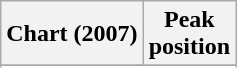<table class="wikitable sortable">
<tr>
<th>Chart (2007)</th>
<th>Peak<br>position</th>
</tr>
<tr>
</tr>
<tr>
</tr>
<tr>
</tr>
</table>
